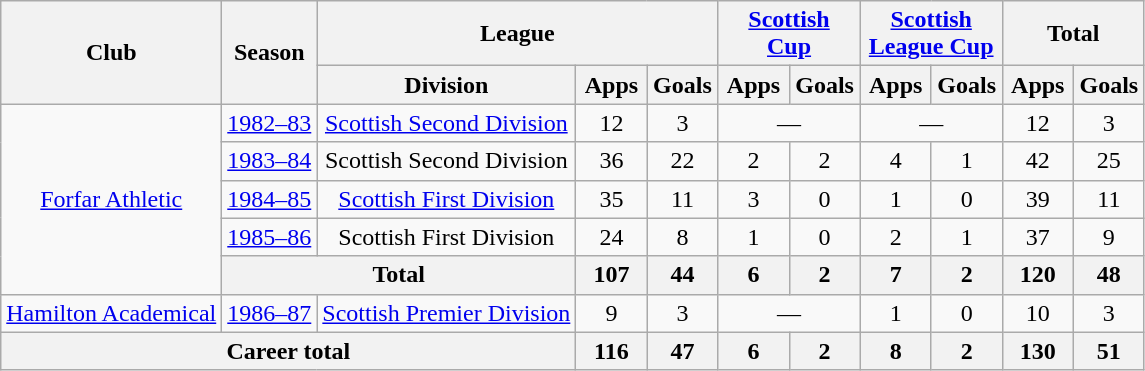<table class="wikitable" style="text-align: center">
<tr>
<th rowspan="2">Club</th>
<th rowspan="2">Season</th>
<th colspan="3">League</th>
<th colspan="2"><a href='#'>Scottish Cup</a></th>
<th colspan="2"><a href='#'>Scottish League Cup</a></th>
<th colspan="2">Total</th>
</tr>
<tr>
<th>Division</th>
<th width="40">Apps</th>
<th width="40">Goals</th>
<th width="40">Apps</th>
<th width="40">Goals</th>
<th width="40">Apps</th>
<th width="40">Goals</th>
<th width="40">Apps</th>
<th width="40">Goals</th>
</tr>
<tr>
<td rowspan="5"><a href='#'>Forfar Athletic</a></td>
<td><a href='#'>1982–83</a></td>
<td><a href='#'>Scottish Second Division</a></td>
<td>12</td>
<td>3</td>
<td colspan="2">—</td>
<td colspan="2">—</td>
<td>12</td>
<td>3</td>
</tr>
<tr>
<td><a href='#'>1983–84</a></td>
<td>Scottish Second Division</td>
<td>36</td>
<td>22</td>
<td>2</td>
<td>2</td>
<td>4</td>
<td>1</td>
<td>42</td>
<td>25</td>
</tr>
<tr>
<td><a href='#'>1984–85</a></td>
<td><a href='#'>Scottish First Division</a></td>
<td>35</td>
<td>11</td>
<td>3</td>
<td>0</td>
<td>1</td>
<td>0</td>
<td>39</td>
<td>11</td>
</tr>
<tr>
<td><a href='#'>1985–86</a></td>
<td>Scottish First Division</td>
<td>24</td>
<td>8</td>
<td>1</td>
<td>0</td>
<td>2</td>
<td>1</td>
<td>37</td>
<td>9</td>
</tr>
<tr>
<th colspan="2">Total</th>
<th>107</th>
<th>44</th>
<th>6</th>
<th>2</th>
<th>7</th>
<th>2</th>
<th>120</th>
<th>48</th>
</tr>
<tr>
<td><a href='#'>Hamilton Academical</a></td>
<td><a href='#'>1986–87</a></td>
<td><a href='#'>Scottish Premier Division</a></td>
<td>9</td>
<td>3</td>
<td colspan="2">—</td>
<td>1</td>
<td>0</td>
<td>10</td>
<td>3</td>
</tr>
<tr>
<th colspan="3">Career total</th>
<th>116</th>
<th>47</th>
<th>6</th>
<th>2</th>
<th>8</th>
<th>2</th>
<th>130</th>
<th>51</th>
</tr>
</table>
